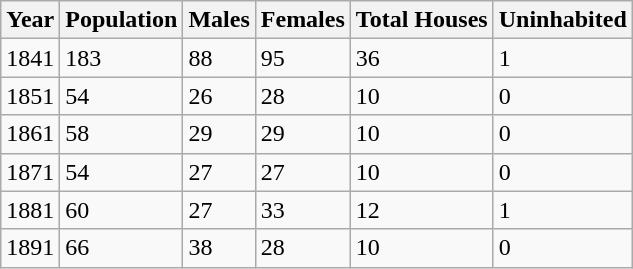<table class="wikitable">
<tr>
<th>Year</th>
<th>Population</th>
<th>Males</th>
<th>Females</th>
<th>Total Houses</th>
<th>Uninhabited</th>
</tr>
<tr>
<td>1841</td>
<td>183</td>
<td>88</td>
<td>95</td>
<td>36</td>
<td>1</td>
</tr>
<tr>
<td>1851</td>
<td>54</td>
<td>26</td>
<td>28</td>
<td>10</td>
<td>0</td>
</tr>
<tr>
<td>1861</td>
<td>58</td>
<td>29</td>
<td>29</td>
<td>10</td>
<td>0</td>
</tr>
<tr>
<td>1871</td>
<td>54</td>
<td>27</td>
<td>27</td>
<td>10</td>
<td>0</td>
</tr>
<tr>
<td>1881</td>
<td>60</td>
<td>27</td>
<td>33</td>
<td>12</td>
<td>1</td>
</tr>
<tr>
<td>1891</td>
<td>66</td>
<td>38</td>
<td>28</td>
<td>10</td>
<td>0</td>
</tr>
</table>
